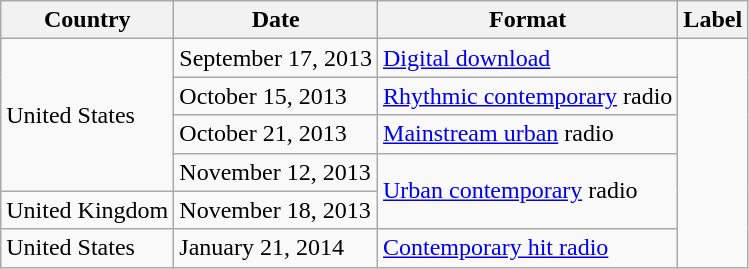<table class="wikitable">
<tr>
<th>Country</th>
<th>Date</th>
<th>Format</th>
<th>Label</th>
</tr>
<tr>
<td rowspan="4">United States</td>
<td>September 17, 2013</td>
<td><a href='#'>Digital download</a></td>
<td rowspan="6"></td>
</tr>
<tr>
<td>October 15, 2013</td>
<td><a href='#'>Rhythmic contemporary</a> radio</td>
</tr>
<tr>
<td>October 21, 2013</td>
<td><a href='#'>Mainstream urban</a> radio</td>
</tr>
<tr>
<td>November 12, 2013</td>
<td rowspan="2"><a href='#'>Urban contemporary</a> radio</td>
</tr>
<tr>
<td>United Kingdom</td>
<td>November 18, 2013</td>
</tr>
<tr>
<td>United States</td>
<td>January 21, 2014</td>
<td><a href='#'>Contemporary hit radio</a></td>
</tr>
</table>
